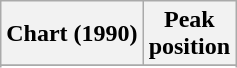<table class="wikitable sortable">
<tr>
<th align="left">Chart (1990)</th>
<th align="center">Peak<br>position</th>
</tr>
<tr>
</tr>
<tr>
</tr>
</table>
